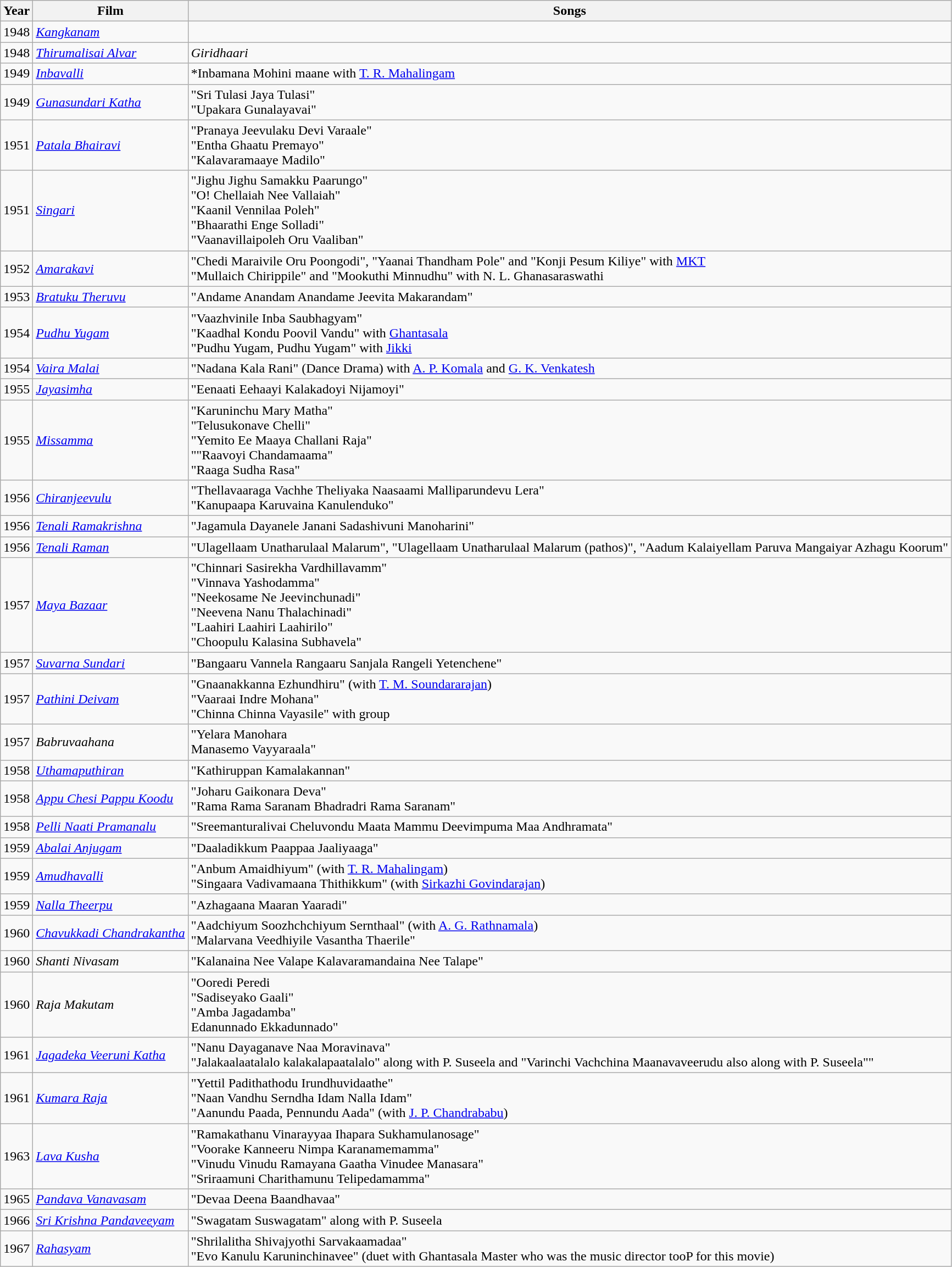<table class="wikitable">
<tr>
<th>Year</th>
<th>Film</th>
<th>Songs</th>
</tr>
<tr>
<td>1948</td>
<td><em><a href='#'>Kangkanam</a></em></td>
<td></td>
</tr>
<tr>
<td>1948</td>
<td><em><a href='#'>Thirumalisai Alvar</a></em></td>
<td><em>Giridhaari</em></td>
</tr>
<tr>
<td>1949</td>
<td><em><a href='#'>Inbavalli</a></em></td>
<td>*Inbamana Mohini maane with <a href='#'>T. R. Mahalingam</a></td>
</tr>
<tr>
<td>1949</td>
<td><em><a href='#'>Gunasundari Katha</a></em></td>
<td>"Sri Tulasi Jaya Tulasi" <br> "Upakara Gunalayavai"</td>
</tr>
<tr>
<td>1951</td>
<td><em><a href='#'>Patala Bhairavi</a></em></td>
<td>"Pranaya Jeevulaku Devi Varaale" <br> "Entha Ghaatu Premayo" <br> "Kalavaramaaye Madilo"</td>
</tr>
<tr>
<td>1951</td>
<td><em><a href='#'>Singari</a></em></td>
<td>"Jighu Jighu Samakku Paarungo"<br>"O! Chellaiah Nee Vallaiah"<br>"Kaanil Vennilaa Poleh"<br>"Bhaarathi Enge Solladi"<br>"Vaanavillaipoleh Oru Vaaliban"</td>
</tr>
<tr>
<td>1952</td>
<td><em><a href='#'>Amarakavi</a></em></td>
<td>"Chedi Maraivile Oru Poongodi", "Yaanai Thandham Pole" and "Konji Pesum Kiliye" with <a href='#'>MKT</a><br>"Mullaich Chirippile" and "Mookuthi Minnudhu" with N. L. Ghanasaraswathi</td>
</tr>
<tr>
<td>1953</td>
<td><em><a href='#'>Bratuku Theruvu</a></em></td>
<td>"Andame Anandam Anandame Jeevita Makarandam"</td>
</tr>
<tr>
<td>1954</td>
<td><em><a href='#'>Pudhu Yugam</a></em></td>
<td>"Vaazhvinile Inba Saubhagyam"<br>"Kaadhal Kondu Poovil Vandu" with <a href='#'>Ghantasala</a><br>"Pudhu Yugam, Pudhu Yugam" with <a href='#'>Jikki</a></td>
</tr>
<tr>
<td>1954</td>
<td><em><a href='#'>Vaira Malai</a></em></td>
<td>"Nadana Kala Rani" (Dance Drama) with <a href='#'>A. P. Komala</a> and <a href='#'>G. K. Venkatesh</a></td>
</tr>
<tr>
<td>1955</td>
<td><em><a href='#'>Jayasimha</a></em></td>
<td>"Eenaati Eehaayi Kalakadoyi Nijamoyi"</td>
</tr>
<tr>
<td>1955</td>
<td><em><a href='#'>Missamma</a></em></td>
<td>"Karuninchu Mary Matha"<br>"Telusukonave Chelli"<br>"Yemito Ee Maaya Challani Raja" <br> ""Raavoyi Chandamaama" <br> "Raaga Sudha Rasa"</td>
</tr>
<tr ">
<td>1956</td>
<td><em><a href='#'>Chiranjeevulu</a></em></td>
<td>"Thellavaaraga Vachhe Theliyaka Naasaami Malliparundevu Lera" <br> "Kanupaapa Karuvaina Kanulenduko"</td>
</tr>
<tr>
<td>1956</td>
<td><em><a href='#'>Tenali Ramakrishna</a></em></td>
<td>"Jagamula Dayanele Janani Sadashivuni Manoharini"</td>
</tr>
<tr>
<td>1956</td>
<td><em><a href='#'>Tenali Raman</a></em></td>
<td>"Ulagellaam Unatharulaal Malarum", "Ulagellaam Unatharulaal Malarum (pathos)", "Aadum Kalaiyellam Paruva Mangaiyar Azhagu Koorum"</td>
</tr>
<tr>
<td>1957</td>
<td><em><a href='#'>Maya Bazaar</a></em></td>
<td>"Chinnari Sasirekha Vardhillavamm" <br> "Vinnava Yashodamma" <br> "Neekosame Ne Jeevinchunadi" <br> "Neevena Nanu Thalachinadi" <br> "Laahiri Laahiri Laahirilo" <br> "Choopulu Kalasina Subhavela"</td>
</tr>
<tr>
<td>1957</td>
<td><em><a href='#'>Suvarna Sundari</a></em></td>
<td>"Bangaaru Vannela Rangaaru Sanjala Rangeli Yetenchene"</td>
</tr>
<tr>
<td>1957</td>
<td><em><a href='#'>Pathini Deivam</a></em></td>
<td>"Gnaanakkanna Ezhundhiru" (with <a href='#'>T. M. Soundararajan</a>)<br>"Vaaraai Indre Mohana"<br>"Chinna Chinna Vayasile" with group</td>
</tr>
<tr>
<td>1957</td>
<td><em>Babruvaahana</em></td>
<td>"Yelara Manohara <br> Manasemo Vayyaraala"</td>
</tr>
<tr>
<td>1958</td>
<td><em><a href='#'>Uthamaputhiran</a></em></td>
<td>"Kathiruppan Kamalakannan"</td>
</tr>
<tr>
<td>1958</td>
<td><em><a href='#'>Appu Chesi Pappu Koodu</a></em></td>
<td>"Joharu Gaikonara Deva"<br>"Rama Rama Saranam Bhadradri Rama Saranam"</td>
</tr>
<tr>
<td>1958</td>
<td><em><a href='#'>Pelli Naati Pramanalu</a></em></td>
<td>"Sreemanturalivai Cheluvondu Maata Mammu Deevimpuma Maa Andhramata"</td>
</tr>
<tr>
<td>1959</td>
<td><em><a href='#'>Abalai Anjugam</a></em></td>
<td>"Daaladikkum Paappaa Jaaliyaaga"</td>
</tr>
<tr>
<td>1959</td>
<td><em><a href='#'>Amudhavalli</a></em></td>
<td>"Anbum Amaidhiyum" (with <a href='#'>T. R. Mahalingam</a>)<br>"Singaara Vadivamaana Thithikkum" (with <a href='#'>Sirkazhi Govindarajan</a>)</td>
</tr>
<tr>
<td>1959</td>
<td><em><a href='#'>Nalla Theerpu</a></em></td>
<td>"Azhagaana Maaran Yaaradi"</td>
</tr>
<tr>
<td>1960</td>
<td><em><a href='#'>Chavukkadi Chandrakantha</a></em></td>
<td>"Aadchiyum Soozhchchiyum Sernthaal" (with <a href='#'>A. G. Rathnamala</a>)<br>"Malarvana Veedhiyile Vasantha Thaerile"</td>
</tr>
<tr>
<td>1960</td>
<td><em>Shanti Nivasam</em></td>
<td>"Kalanaina Nee Valape Kalavaramandaina Nee Talape"</td>
</tr>
<tr>
<td>1960</td>
<td><em>Raja Makutam</em></td>
<td>"Ooredi Peredi <br> "Sadiseyako Gaali" <br> "Amba Jagadamba" <br> Edanunnado Ekkadunnado"</td>
</tr>
<tr>
<td>1961</td>
<td><em><a href='#'>Jagadeka Veeruni Katha</a></em></td>
<td>"Nanu Dayaganave Naa Moravinava" <br> "Jalakaalaatalalo kalakalapaatalalo" along with P. Suseela and "Varinchi Vachchina Maanavaveerudu also along with P. Suseela""</td>
</tr>
<tr>
<td>1961</td>
<td><em><a href='#'>Kumara Raja</a></em></td>
<td>"Yettil Padithathodu Irundhuvidaathe"<br>"Naan Vandhu Serndha Idam Nalla Idam"<br>"Aanundu Paada, Pennundu Aada" (with <a href='#'>J. P. Chandrababu</a>)</td>
</tr>
<tr>
<td>1963</td>
<td><em><a href='#'>Lava Kusha</a></em></td>
<td>"Ramakathanu Vinarayyaa Ihapara Sukhamulanosage"<br>"Voorake Kanneeru Nimpa Karanamemamma"<br>"Vinudu Vinudu Ramayana Gaatha Vinudee Manasara"<br>"Sriraamuni Charithamunu Telipedamamma"</td>
</tr>
<tr>
<td>1965</td>
<td><em><a href='#'>Pandava Vanavasam</a></em></td>
<td>"Devaa Deena Baandhavaa" <br></td>
</tr>
<tr>
<td>1966</td>
<td><em><a href='#'>Sri Krishna Pandaveeyam</a></em></td>
<td>"Swagatam Suswagatam" along with P. Suseela</td>
</tr>
<tr>
<td>1967</td>
<td><em><a href='#'>Rahasyam</a></em></td>
<td>"Shrilalitha Shivajyothi Sarvakaamadaa" <br> "Evo Kanulu Karuninchinavee" (duet with Ghantasala Master who was the music director tooP for this movie)</td>
</tr>
</table>
